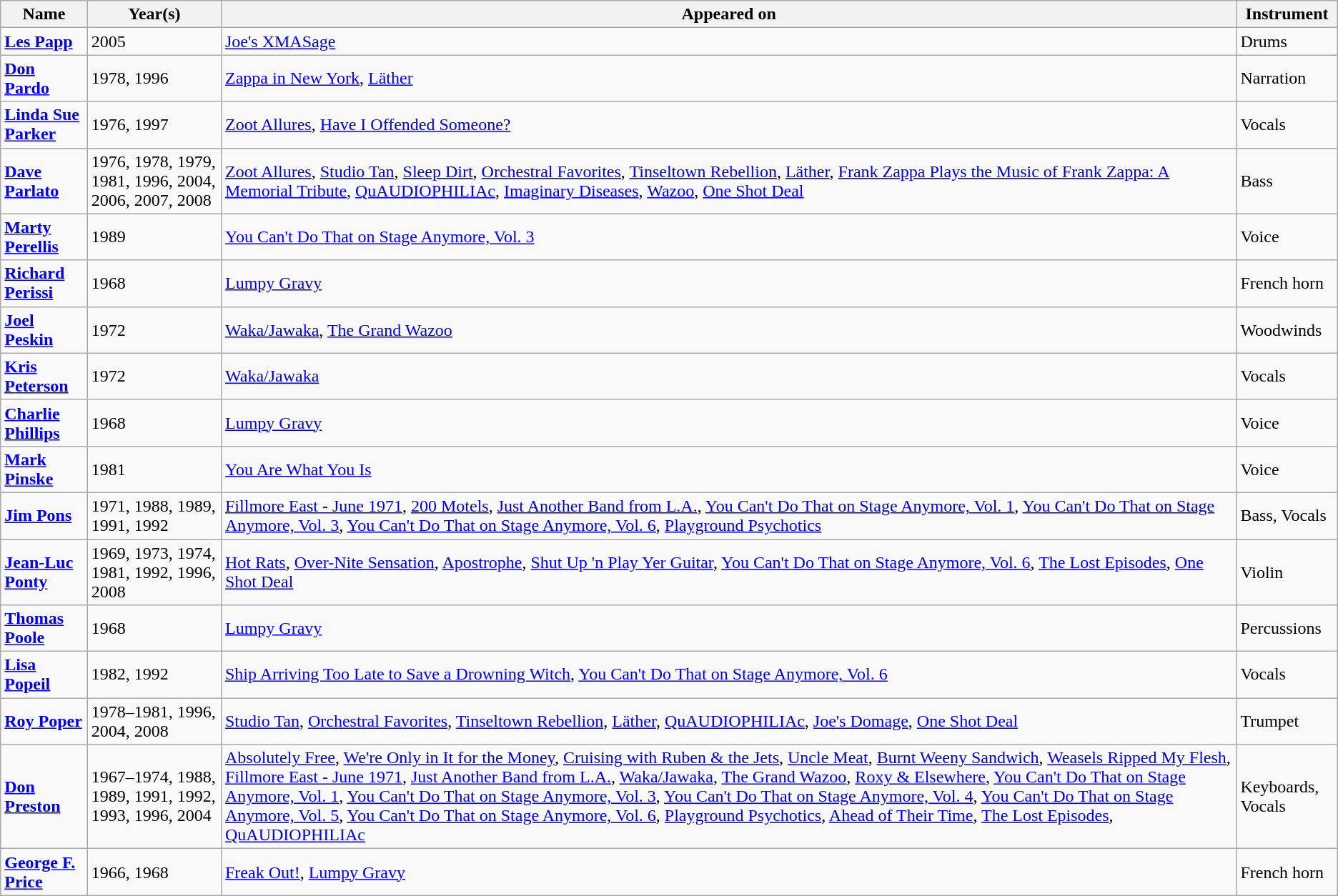<table class="wikitable">
<tr>
<th>Name</th>
<th>Year(s)</th>
<th>Appeared on</th>
<th>Instrument</th>
</tr>
<tr>
<td><strong><a href='#'>Les Papp</a></strong></td>
<td>2005</td>
<td><a href='#'>Joe's XMASage</a></td>
<td>Drums</td>
</tr>
<tr>
<td><strong><a href='#'>Don Pardo</a></strong></td>
<td>1978, 1996</td>
<td><a href='#'>Zappa in New York</a>, <a href='#'>Läther</a></td>
<td>Narration</td>
</tr>
<tr>
<td><strong><a href='#'>Linda Sue Parker</a></strong></td>
<td>1976, 1997</td>
<td><a href='#'>Zoot Allures</a>, <a href='#'>Have I Offended Someone?</a></td>
<td>Vocals</td>
</tr>
<tr>
<td><strong><a href='#'>Dave Parlato</a></strong></td>
<td>1976, 1978, 1979, 1981, 1996, 2004, 2006, 2007, 2008</td>
<td><a href='#'>Zoot Allures</a>, <a href='#'>Studio Tan</a>, <a href='#'>Sleep Dirt</a>, <a href='#'>Orchestral Favorites</a>, <a href='#'>Tinseltown Rebellion</a>, <a href='#'>Läther</a>, <a href='#'>Frank Zappa Plays the Music of Frank Zappa: A Memorial Tribute</a>, <a href='#'>QuAUDIOPHILIAc</a>, <a href='#'>Imaginary Diseases</a>, <a href='#'>Wazoo</a>, <a href='#'>One Shot Deal</a></td>
<td>Bass</td>
</tr>
<tr>
<td><strong><a href='#'>Marty Perellis</a></strong></td>
<td>1989</td>
<td><a href='#'>You Can't Do That on Stage Anymore, Vol. 3</a></td>
<td>Voice</td>
</tr>
<tr>
<td><strong><a href='#'>Richard Perissi</a></strong></td>
<td>1968</td>
<td><a href='#'>Lumpy Gravy</a></td>
<td>French horn</td>
</tr>
<tr>
<td><strong><a href='#'>Joel Peskin</a></strong></td>
<td>1972</td>
<td><a href='#'>Waka/Jawaka</a>, <a href='#'>The Grand Wazoo</a></td>
<td>Woodwinds</td>
</tr>
<tr>
<td><strong><a href='#'>Kris Peterson</a></strong></td>
<td>1972</td>
<td><a href='#'>Waka/Jawaka</a></td>
<td>Vocals</td>
</tr>
<tr>
<td><strong><a href='#'>Charlie Phillips</a></strong></td>
<td>1968</td>
<td><a href='#'>Lumpy Gravy</a></td>
<td>Voice</td>
</tr>
<tr>
<td><strong><a href='#'>Mark Pinske</a></strong></td>
<td>1981</td>
<td><a href='#'>You Are What You Is</a></td>
<td>Voice</td>
</tr>
<tr>
<td><strong><a href='#'>Jim Pons</a></strong></td>
<td>1971, 1988, 1989, 1991, 1992</td>
<td><a href='#'>Fillmore East - June 1971</a>, <a href='#'>200 Motels</a>, <a href='#'>Just Another Band from L.A.</a>, <a href='#'>You Can't Do That on Stage Anymore, Vol. 1</a>, <a href='#'>You Can't Do That on Stage Anymore, Vol. 3</a>, <a href='#'>You Can't Do That on Stage Anymore, Vol. 6</a>, <a href='#'>Playground Psychotics</a></td>
<td>Bass, Vocals</td>
</tr>
<tr>
<td><strong><a href='#'>Jean-Luc Ponty</a></strong></td>
<td>1969, 1973, 1974, 1981, 1992, 1996, 2008</td>
<td><a href='#'>Hot Rats</a>, <a href='#'>Over-Nite Sensation</a>, <a href='#'>Apostrophe</a>, <a href='#'>Shut Up 'n Play Yer Guitar</a>, <a href='#'>You Can't Do That on Stage Anymore, Vol. 6</a>, <a href='#'>The Lost Episodes</a>, <a href='#'>One Shot Deal</a></td>
<td>Violin</td>
</tr>
<tr>
<td><strong><a href='#'>Thomas Poole</a></strong></td>
<td>1968</td>
<td><a href='#'>Lumpy Gravy</a></td>
<td>Percussions</td>
</tr>
<tr>
<td><strong><a href='#'>Lisa Popeil</a></strong></td>
<td>1982, 1992</td>
<td><a href='#'>Ship Arriving Too Late to Save a Drowning Witch</a>, <a href='#'>You Can't Do That on Stage Anymore, Vol. 6</a></td>
<td>Vocals</td>
</tr>
<tr>
<td><strong><a href='#'>Roy Poper</a></strong></td>
<td>1978–1981, 1996, 2004, 2008</td>
<td><a href='#'>Studio Tan</a>, <a href='#'>Orchestral Favorites</a>, <a href='#'>Tinseltown Rebellion</a>, <a href='#'>Läther</a>, <a href='#'>QuAUDIOPHILIAc</a>, <a href='#'>Joe's Domage</a>, <a href='#'>One Shot Deal</a></td>
<td>Trumpet</td>
</tr>
<tr>
<td><strong><a href='#'>Don Preston</a></strong></td>
<td>1967–1974, 1988, 1989, 1991, 1992, 1993, 1996, 2004</td>
<td><a href='#'>Absolutely Free</a>, <a href='#'>We're Only in It for the Money</a>, <a href='#'>Cruising with Ruben & the Jets</a>, <a href='#'>Uncle Meat</a>, <a href='#'>Burnt Weeny Sandwich</a>, <a href='#'>Weasels Ripped My Flesh</a>, <a href='#'>Fillmore East - June 1971</a>, <a href='#'>Just Another Band from L.A.</a>, <a href='#'>Waka/Jawaka</a>, <a href='#'>The Grand Wazoo</a>, <a href='#'>Roxy & Elsewhere</a>, <a href='#'>You Can't Do That on Stage Anymore, Vol. 1</a>, <a href='#'>You Can't Do That on Stage Anymore, Vol. 3</a>, <a href='#'>You Can't Do That on Stage Anymore, Vol. 4</a>, <a href='#'>You Can't Do That on Stage Anymore, Vol. 5</a>, <a href='#'>You Can't Do That on Stage Anymore, Vol. 6</a>, <a href='#'>Playground Psychotics</a>, <a href='#'>Ahead of Their Time</a>, <a href='#'>The Lost Episodes</a>, <a href='#'>QuAUDIOPHILIAc</a></td>
<td>Keyboards, Vocals</td>
</tr>
<tr>
<td><strong><a href='#'>George F. Price</a></strong></td>
<td>1966, 1968</td>
<td><a href='#'>Freak Out!</a>, <a href='#'>Lumpy Gravy</a></td>
<td>French horn</td>
</tr>
</table>
